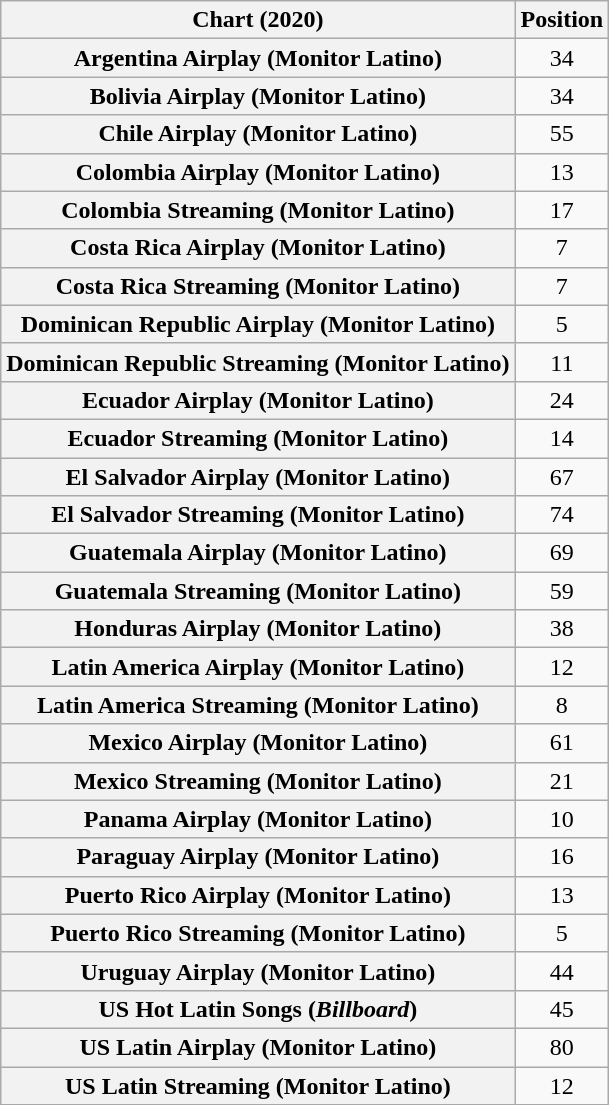<table class="wikitable plainrowheaders sortable" style="text-align:center">
<tr>
<th scope="col">Chart (2020)</th>
<th scope="col">Position</th>
</tr>
<tr>
<th scope="row">Argentina Airplay (Monitor Latino)</th>
<td>34</td>
</tr>
<tr>
<th scope="row">Bolivia Airplay (Monitor Latino)</th>
<td>34</td>
</tr>
<tr>
<th scope="row">Chile Airplay (Monitor Latino)</th>
<td>55</td>
</tr>
<tr>
<th scope="row">Colombia Airplay (Monitor Latino)</th>
<td>13</td>
</tr>
<tr>
<th scope="row">Colombia Streaming (Monitor Latino)</th>
<td>17</td>
</tr>
<tr>
<th scope="row">Costa Rica Airplay (Monitor Latino)</th>
<td>7</td>
</tr>
<tr>
<th scope="row">Costa Rica Streaming (Monitor Latino)</th>
<td>7</td>
</tr>
<tr>
<th scope="row">Dominican Republic Airplay (Monitor Latino)</th>
<td>5</td>
</tr>
<tr>
<th scope="row">Dominican Republic Streaming (Monitor Latino)</th>
<td>11</td>
</tr>
<tr>
<th scope="row">Ecuador Airplay (Monitor Latino)</th>
<td>24</td>
</tr>
<tr>
<th scope="row">Ecuador Streaming (Monitor Latino)</th>
<td>14</td>
</tr>
<tr>
<th scope="row">El Salvador Airplay (Monitor Latino)</th>
<td>67</td>
</tr>
<tr>
<th scope="row">El Salvador Streaming (Monitor Latino)</th>
<td>74</td>
</tr>
<tr>
<th scope="row">Guatemala Airplay (Monitor Latino)</th>
<td>69</td>
</tr>
<tr>
<th scope="row">Guatemala Streaming (Monitor Latino)</th>
<td>59</td>
</tr>
<tr>
<th scope="row">Honduras Airplay (Monitor Latino)</th>
<td>38</td>
</tr>
<tr>
<th scope="row">Latin America Airplay (Monitor Latino)</th>
<td>12</td>
</tr>
<tr>
<th scope="row">Latin America Streaming (Monitor Latino)</th>
<td>8</td>
</tr>
<tr>
<th scope="row">Mexico Airplay (Monitor Latino)</th>
<td>61</td>
</tr>
<tr>
<th scope="row">Mexico Streaming (Monitor Latino)</th>
<td>21</td>
</tr>
<tr>
<th scope="row">Panama Airplay (Monitor Latino)</th>
<td>10</td>
</tr>
<tr>
<th scope="row">Paraguay Airplay (Monitor Latino)</th>
<td>16</td>
</tr>
<tr>
<th scope="row">Puerto Rico Airplay (Monitor Latino)</th>
<td>13</td>
</tr>
<tr>
<th scope="row">Puerto Rico Streaming (Monitor Latino)</th>
<td>5</td>
</tr>
<tr>
<th scope="row">Uruguay Airplay (Monitor Latino)</th>
<td>44</td>
</tr>
<tr>
<th scope="row">US Hot Latin Songs (<em>Billboard</em>)</th>
<td>45</td>
</tr>
<tr>
<th scope="row">US Latin Airplay (Monitor Latino)</th>
<td>80</td>
</tr>
<tr>
<th scope="row">US Latin Streaming (Monitor Latino)</th>
<td>12</td>
</tr>
</table>
